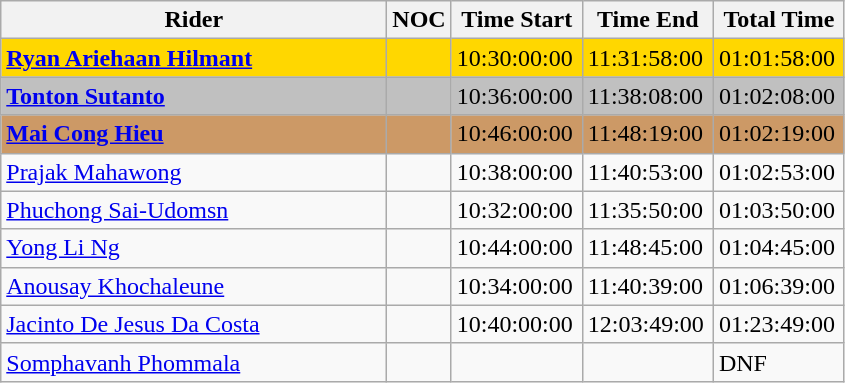<table class=wikitable style="text-align:left">
<tr>
<th width=250>Rider</th>
<th width=10>NOC</th>
<th width=80>Time Start</th>
<th width=80>Time End</th>
<th width=80>Total Time</th>
</tr>
<tr bgcolor=gold>
<td><strong><a href='#'>Ryan Ariehaan Hilmant</a></strong></td>
<td></td>
<td>10:30:00:00</td>
<td>11:31:58:00</td>
<td>01:01:58:00</td>
</tr>
<tr bgcolor=silver>
<td><strong><a href='#'>Tonton Sutanto</a></strong></td>
<td></td>
<td>10:36:00:00</td>
<td>11:38:08:00</td>
<td>01:02:08:00</td>
</tr>
<tr bgcolor=CC9966>
<td><strong><a href='#'>Mai Cong Hieu</a></strong></td>
<td></td>
<td>10:46:00:00</td>
<td>11:48:19:00</td>
<td>01:02:19:00</td>
</tr>
<tr>
<td><a href='#'>Prajak Mahawong</a></td>
<td></td>
<td>10:38:00:00</td>
<td>11:40:53:00</td>
<td>01:02:53:00</td>
</tr>
<tr>
<td><a href='#'>Phuchong Sai-Udomsn</a></td>
<td></td>
<td>10:32:00:00</td>
<td>11:35:50:00</td>
<td>01:03:50:00</td>
</tr>
<tr>
<td><a href='#'>Yong Li Ng</a></td>
<td></td>
<td>10:44:00:00</td>
<td>11:48:45:00</td>
<td>01:04:45:00</td>
</tr>
<tr>
<td><a href='#'>Anousay Khochaleune</a></td>
<td></td>
<td>10:34:00:00</td>
<td>11:40:39:00</td>
<td>01:06:39:00</td>
</tr>
<tr>
<td><a href='#'>Jacinto De Jesus Da Costa</a></td>
<td></td>
<td>10:40:00:00</td>
<td>12:03:49:00</td>
<td>01:23:49:00</td>
</tr>
<tr>
<td><a href='#'>Somphavanh Phommala</a></td>
<td></td>
<td></td>
<td></td>
<td>DNF</td>
</tr>
</table>
